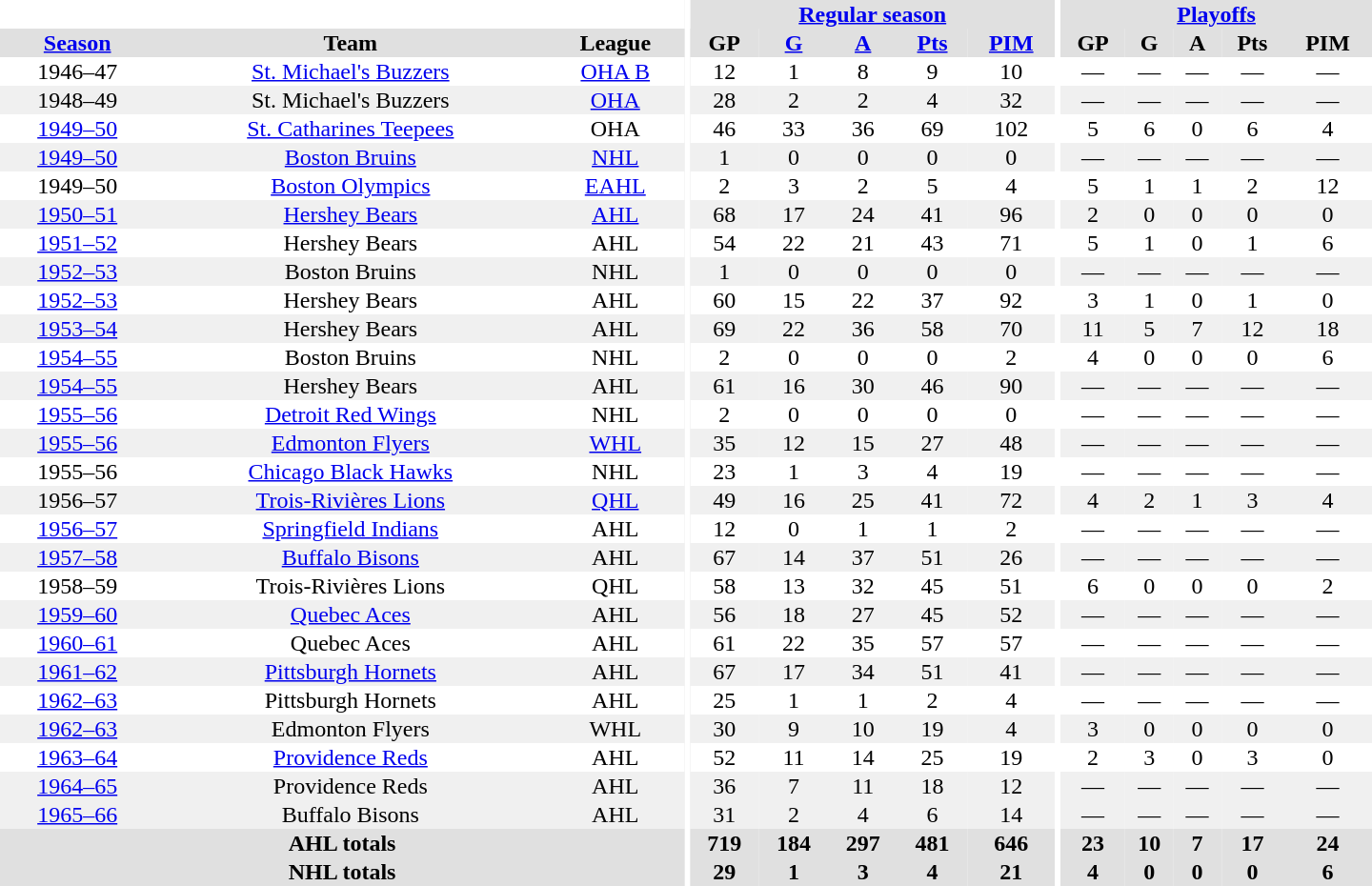<table border="0" cellpadding="1" cellspacing="0" style="text-align:center; width:60em">
<tr bgcolor="#e0e0e0">
<th colspan="3" bgcolor="#ffffff"></th>
<th rowspan="100" bgcolor="#ffffff"></th>
<th colspan="5"><a href='#'>Regular season</a></th>
<th rowspan="100" bgcolor="#ffffff"></th>
<th colspan="5"><a href='#'>Playoffs</a></th>
</tr>
<tr bgcolor="#e0e0e0">
<th><a href='#'>Season</a></th>
<th>Team</th>
<th>League</th>
<th>GP</th>
<th><a href='#'>G</a></th>
<th><a href='#'>A</a></th>
<th><a href='#'>Pts</a></th>
<th><a href='#'>PIM</a></th>
<th>GP</th>
<th>G</th>
<th>A</th>
<th>Pts</th>
<th>PIM</th>
</tr>
<tr>
<td>1946–47</td>
<td><a href='#'>St. Michael's Buzzers</a></td>
<td><a href='#'>OHA B</a></td>
<td>12</td>
<td>1</td>
<td>8</td>
<td>9</td>
<td>10</td>
<td>—</td>
<td>—</td>
<td>—</td>
<td>—</td>
<td>—</td>
</tr>
<tr bgcolor="#f0f0f0">
<td>1948–49</td>
<td>St. Michael's Buzzers</td>
<td><a href='#'>OHA</a></td>
<td>28</td>
<td>2</td>
<td>2</td>
<td>4</td>
<td>32</td>
<td>—</td>
<td>—</td>
<td>—</td>
<td>—</td>
<td>—</td>
</tr>
<tr>
<td><a href='#'>1949–50</a></td>
<td><a href='#'>St. Catharines Teepees</a></td>
<td>OHA</td>
<td>46</td>
<td>33</td>
<td>36</td>
<td>69</td>
<td>102</td>
<td>5</td>
<td>6</td>
<td>0</td>
<td>6</td>
<td>4</td>
</tr>
<tr bgcolor="#f0f0f0">
<td><a href='#'>1949–50</a></td>
<td><a href='#'>Boston Bruins</a></td>
<td><a href='#'>NHL</a></td>
<td>1</td>
<td>0</td>
<td>0</td>
<td>0</td>
<td>0</td>
<td>—</td>
<td>—</td>
<td>—</td>
<td>—</td>
<td>—</td>
</tr>
<tr>
<td>1949–50</td>
<td><a href='#'>Boston Olympics</a></td>
<td><a href='#'>EAHL</a></td>
<td>2</td>
<td>3</td>
<td>2</td>
<td>5</td>
<td>4</td>
<td>5</td>
<td>1</td>
<td>1</td>
<td>2</td>
<td>12</td>
</tr>
<tr bgcolor="#f0f0f0">
<td><a href='#'>1950–51</a></td>
<td><a href='#'>Hershey Bears</a></td>
<td><a href='#'>AHL</a></td>
<td>68</td>
<td>17</td>
<td>24</td>
<td>41</td>
<td>96</td>
<td>2</td>
<td>0</td>
<td>0</td>
<td>0</td>
<td>0</td>
</tr>
<tr>
<td><a href='#'>1951–52</a></td>
<td>Hershey Bears</td>
<td>AHL</td>
<td>54</td>
<td>22</td>
<td>21</td>
<td>43</td>
<td>71</td>
<td>5</td>
<td>1</td>
<td>0</td>
<td>1</td>
<td>6</td>
</tr>
<tr bgcolor="#f0f0f0">
<td><a href='#'>1952–53</a></td>
<td>Boston Bruins</td>
<td>NHL</td>
<td>1</td>
<td>0</td>
<td>0</td>
<td>0</td>
<td>0</td>
<td>—</td>
<td>—</td>
<td>—</td>
<td>—</td>
<td>—</td>
</tr>
<tr>
<td><a href='#'>1952–53</a></td>
<td>Hershey Bears</td>
<td>AHL</td>
<td>60</td>
<td>15</td>
<td>22</td>
<td>37</td>
<td>92</td>
<td>3</td>
<td>1</td>
<td>0</td>
<td>1</td>
<td>0</td>
</tr>
<tr bgcolor="#f0f0f0">
<td><a href='#'>1953–54</a></td>
<td>Hershey Bears</td>
<td>AHL</td>
<td>69</td>
<td>22</td>
<td>36</td>
<td>58</td>
<td>70</td>
<td>11</td>
<td>5</td>
<td>7</td>
<td>12</td>
<td>18</td>
</tr>
<tr>
<td><a href='#'>1954–55</a></td>
<td>Boston Bruins</td>
<td>NHL</td>
<td>2</td>
<td>0</td>
<td>0</td>
<td>0</td>
<td>2</td>
<td>4</td>
<td>0</td>
<td>0</td>
<td>0</td>
<td>6</td>
</tr>
<tr bgcolor="#f0f0f0">
<td><a href='#'>1954–55</a></td>
<td>Hershey Bears</td>
<td>AHL</td>
<td>61</td>
<td>16</td>
<td>30</td>
<td>46</td>
<td>90</td>
<td>—</td>
<td>—</td>
<td>—</td>
<td>—</td>
<td>—</td>
</tr>
<tr>
<td><a href='#'>1955–56</a></td>
<td><a href='#'>Detroit Red Wings</a></td>
<td>NHL</td>
<td>2</td>
<td>0</td>
<td>0</td>
<td>0</td>
<td>0</td>
<td>—</td>
<td>—</td>
<td>—</td>
<td>—</td>
<td>—</td>
</tr>
<tr bgcolor="#f0f0f0">
<td><a href='#'>1955–56</a></td>
<td><a href='#'>Edmonton Flyers</a></td>
<td><a href='#'>WHL</a></td>
<td>35</td>
<td>12</td>
<td>15</td>
<td>27</td>
<td>48</td>
<td>—</td>
<td>—</td>
<td>—</td>
<td>—</td>
<td>—</td>
</tr>
<tr>
<td>1955–56</td>
<td><a href='#'>Chicago Black Hawks</a></td>
<td>NHL</td>
<td>23</td>
<td>1</td>
<td>3</td>
<td>4</td>
<td>19</td>
<td>—</td>
<td>—</td>
<td>—</td>
<td>—</td>
<td>—</td>
</tr>
<tr bgcolor="#f0f0f0">
<td>1956–57</td>
<td><a href='#'>Trois-Rivières Lions</a></td>
<td><a href='#'>QHL</a></td>
<td>49</td>
<td>16</td>
<td>25</td>
<td>41</td>
<td>72</td>
<td>4</td>
<td>2</td>
<td>1</td>
<td>3</td>
<td>4</td>
</tr>
<tr>
<td><a href='#'>1956–57</a></td>
<td><a href='#'>Springfield Indians</a></td>
<td>AHL</td>
<td>12</td>
<td>0</td>
<td>1</td>
<td>1</td>
<td>2</td>
<td>—</td>
<td>—</td>
<td>—</td>
<td>—</td>
<td>—</td>
</tr>
<tr bgcolor="#f0f0f0">
<td><a href='#'>1957–58</a></td>
<td><a href='#'>Buffalo Bisons</a></td>
<td>AHL</td>
<td>67</td>
<td>14</td>
<td>37</td>
<td>51</td>
<td>26</td>
<td>—</td>
<td>—</td>
<td>—</td>
<td>—</td>
<td>—</td>
</tr>
<tr>
<td>1958–59</td>
<td>Trois-Rivières Lions</td>
<td>QHL</td>
<td>58</td>
<td>13</td>
<td>32</td>
<td>45</td>
<td>51</td>
<td>6</td>
<td>0</td>
<td>0</td>
<td>0</td>
<td>2</td>
</tr>
<tr bgcolor="#f0f0f0">
<td><a href='#'>1959–60</a></td>
<td><a href='#'>Quebec Aces</a></td>
<td>AHL</td>
<td>56</td>
<td>18</td>
<td>27</td>
<td>45</td>
<td>52</td>
<td>—</td>
<td>—</td>
<td>—</td>
<td>—</td>
<td>—</td>
</tr>
<tr>
<td><a href='#'>1960–61</a></td>
<td>Quebec Aces</td>
<td>AHL</td>
<td>61</td>
<td>22</td>
<td>35</td>
<td>57</td>
<td>57</td>
<td>—</td>
<td>—</td>
<td>—</td>
<td>—</td>
<td>—</td>
</tr>
<tr bgcolor="#f0f0f0">
<td><a href='#'>1961–62</a></td>
<td><a href='#'>Pittsburgh Hornets</a></td>
<td>AHL</td>
<td>67</td>
<td>17</td>
<td>34</td>
<td>51</td>
<td>41</td>
<td>—</td>
<td>—</td>
<td>—</td>
<td>—</td>
<td>—</td>
</tr>
<tr>
<td><a href='#'>1962–63</a></td>
<td>Pittsburgh Hornets</td>
<td>AHL</td>
<td>25</td>
<td>1</td>
<td>1</td>
<td>2</td>
<td>4</td>
<td>—</td>
<td>—</td>
<td>—</td>
<td>—</td>
<td>—</td>
</tr>
<tr bgcolor="#f0f0f0">
<td><a href='#'>1962–63</a></td>
<td>Edmonton Flyers</td>
<td>WHL</td>
<td>30</td>
<td>9</td>
<td>10</td>
<td>19</td>
<td>4</td>
<td>3</td>
<td>0</td>
<td>0</td>
<td>0</td>
<td>0</td>
</tr>
<tr>
<td><a href='#'>1963–64</a></td>
<td><a href='#'>Providence Reds</a></td>
<td>AHL</td>
<td>52</td>
<td>11</td>
<td>14</td>
<td>25</td>
<td>19</td>
<td>2</td>
<td>3</td>
<td>0</td>
<td>3</td>
<td>0</td>
</tr>
<tr bgcolor="#f0f0f0">
<td><a href='#'>1964–65</a></td>
<td>Providence Reds</td>
<td>AHL</td>
<td>36</td>
<td>7</td>
<td>11</td>
<td>18</td>
<td>12</td>
<td>—</td>
<td>—</td>
<td>—</td>
<td>—</td>
<td>—</td>
</tr>
<tr bgcolor="#f0f0f0">
<td><a href='#'>1965–66</a></td>
<td>Buffalo Bisons</td>
<td>AHL</td>
<td>31</td>
<td>2</td>
<td>4</td>
<td>6</td>
<td>14</td>
<td>—</td>
<td>—</td>
<td>—</td>
<td>—</td>
<td>—</td>
</tr>
<tr bgcolor="#e0e0e0">
<th colspan="3">AHL totals</th>
<th>719</th>
<th>184</th>
<th>297</th>
<th>481</th>
<th>646</th>
<th>23</th>
<th>10</th>
<th>7</th>
<th>17</th>
<th>24</th>
</tr>
<tr bgcolor="#e0e0e0">
<th colspan="3">NHL totals</th>
<th>29</th>
<th>1</th>
<th>3</th>
<th>4</th>
<th>21</th>
<th>4</th>
<th>0</th>
<th>0</th>
<th>0</th>
<th>6</th>
</tr>
</table>
